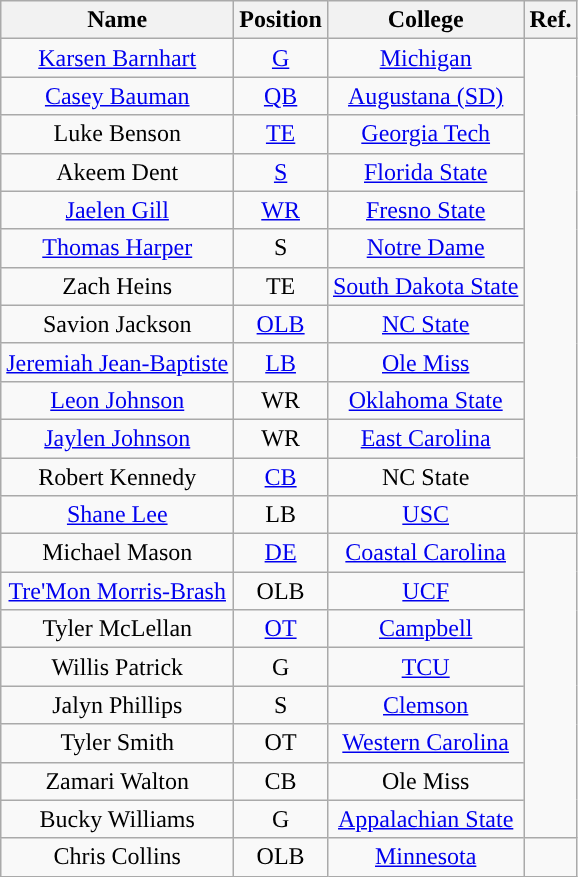<table class="wikitable" style="text-align:center">
<tr>
<th>Name</th>
<th>Position</th>
<th>College</th>
<th>Ref.</th>
</tr>
<tr>
<td><a href='#'>Karsen Barnhart</a></td>
<td><a href='#'>G</a></td>
<td><a href='#'>Michigan</a></td>
<td rowspan="12"></td>
</tr>
<tr>
<td><a href='#'>Casey Bauman</a></td>
<td><a href='#'>QB</a></td>
<td><a href='#'>Augustana (SD)</a></td>
</tr>
<tr>
<td>Luke Benson</td>
<td><a href='#'>TE</a></td>
<td><a href='#'>Georgia Tech</a></td>
</tr>
<tr>
<td>Akeem Dent</td>
<td><a href='#'>S</a></td>
<td><a href='#'>Florida State</a></td>
</tr>
<tr>
<td><a href='#'>Jaelen Gill</a></td>
<td><a href='#'>WR</a></td>
<td><a href='#'>Fresno State</a></td>
</tr>
<tr>
<td><a href='#'>Thomas Harper</a></td>
<td>S</td>
<td><a href='#'>Notre Dame</a></td>
</tr>
<tr>
<td>Zach Heins</td>
<td>TE</td>
<td><a href='#'>South Dakota State</a></td>
</tr>
<tr>
<td>Savion Jackson</td>
<td><a href='#'>OLB</a></td>
<td><a href='#'>NC State</a></td>
</tr>
<tr>
<td><a href='#'>Jeremiah Jean-Baptiste</a></td>
<td><a href='#'>LB</a></td>
<td><a href='#'>Ole Miss</a></td>
</tr>
<tr>
<td><a href='#'>Leon Johnson</a></td>
<td>WR</td>
<td><a href='#'>Oklahoma State</a></td>
</tr>
<tr>
<td><a href='#'>Jaylen Johnson</a></td>
<td>WR</td>
<td><a href='#'>East Carolina</a></td>
</tr>
<tr>
<td>Robert Kennedy</td>
<td><a href='#'>CB</a></td>
<td>NC State</td>
</tr>
<tr>
<td><a href='#'>Shane Lee</a></td>
<td>LB</td>
<td><a href='#'>USC</a></td>
<td></td>
</tr>
<tr>
<td>Michael Mason</td>
<td><a href='#'>DE</a></td>
<td><a href='#'>Coastal Carolina</a></td>
<td rowspan="8"></td>
</tr>
<tr>
<td><a href='#'>Tre'Mon Morris-Brash</a></td>
<td>OLB</td>
<td><a href='#'>UCF</a></td>
</tr>
<tr>
<td>Tyler McLellan</td>
<td><a href='#'>OT</a></td>
<td><a href='#'>Campbell</a></td>
</tr>
<tr>
<td>Willis Patrick</td>
<td>G</td>
<td><a href='#'>TCU</a></td>
</tr>
<tr>
<td>Jalyn Phillips</td>
<td>S</td>
<td><a href='#'>Clemson</a></td>
</tr>
<tr>
<td>Tyler Smith</td>
<td>OT</td>
<td><a href='#'>Western Carolina</a></td>
</tr>
<tr>
<td>Zamari Walton</td>
<td>CB</td>
<td>Ole Miss</td>
</tr>
<tr>
<td>Bucky Williams</td>
<td>G</td>
<td><a href='#'>Appalachian State</a></td>
</tr>
<tr>
<td>Chris Collins</td>
<td>OLB</td>
<td><a href='#'>Minnesota</a></td>
<td></td>
</tr>
</table>
